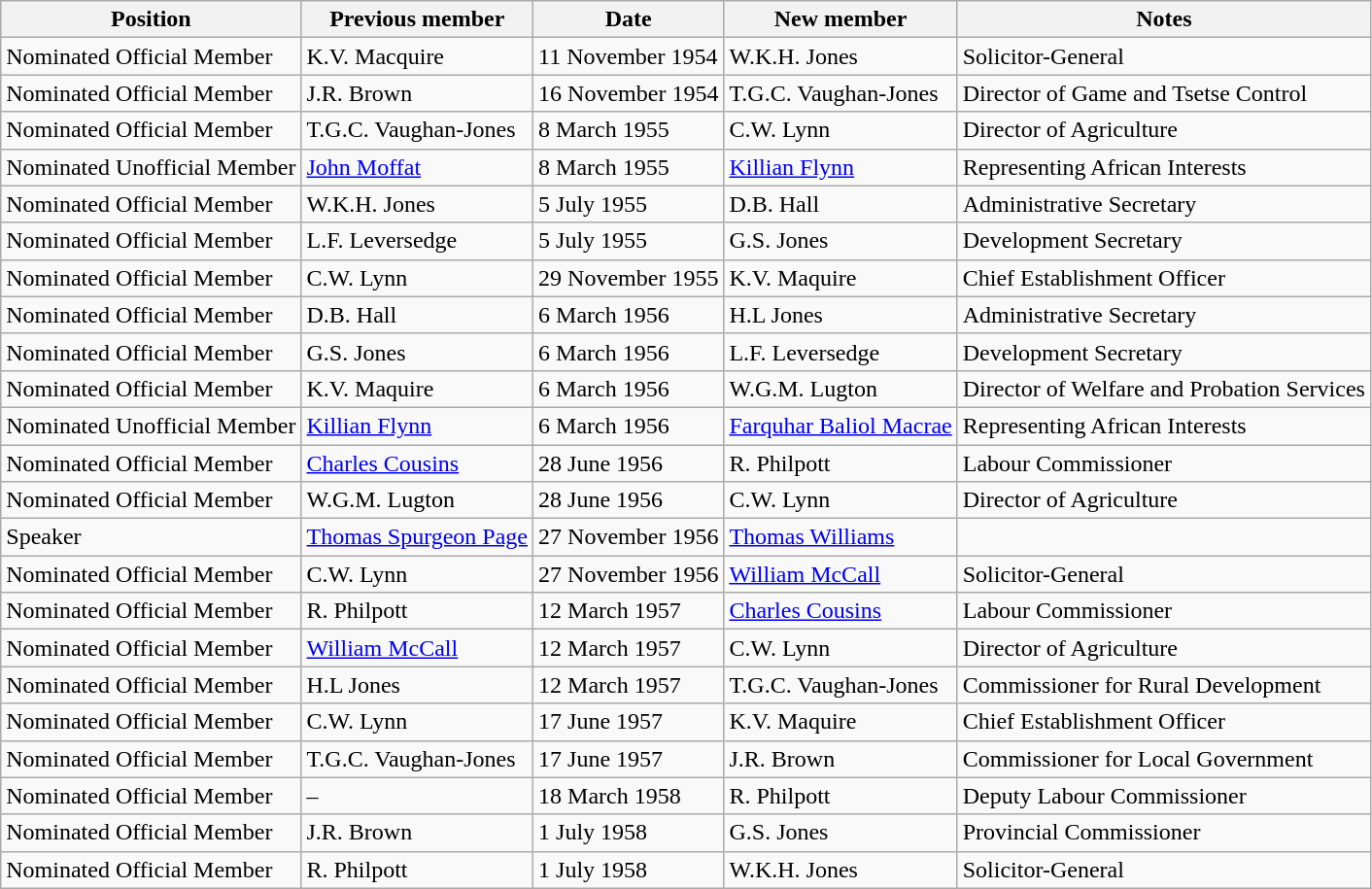<table class="wikitable sortable">
<tr>
<th>Position</th>
<th>Previous member</th>
<th>Date</th>
<th>New member</th>
<th>Notes</th>
</tr>
<tr>
<td>Nominated Official Member</td>
<td>K.V. Macquire</td>
<td>11 November 1954</td>
<td>W.K.H. Jones</td>
<td>Solicitor-General</td>
</tr>
<tr>
<td>Nominated Official Member</td>
<td>J.R. Brown</td>
<td>16 November 1954</td>
<td>T.G.C. Vaughan-Jones</td>
<td>Director of Game and Tsetse Control</td>
</tr>
<tr>
<td>Nominated Official Member</td>
<td>T.G.C. Vaughan-Jones</td>
<td>8 March 1955</td>
<td>C.W. Lynn</td>
<td>Director of Agriculture</td>
</tr>
<tr>
<td>Nominated Unofficial Member</td>
<td><a href='#'>John Moffat</a></td>
<td>8 March 1955</td>
<td><a href='#'>Killian Flynn</a></td>
<td>Representing African Interests</td>
</tr>
<tr>
<td>Nominated Official Member</td>
<td>W.K.H. Jones</td>
<td>5 July 1955</td>
<td>D.B. Hall</td>
<td>Administrative Secretary</td>
</tr>
<tr>
<td>Nominated Official Member</td>
<td>L.F. Leversedge</td>
<td>5 July 1955</td>
<td>G.S. Jones</td>
<td>Development Secretary</td>
</tr>
<tr>
<td>Nominated Official Member</td>
<td>C.W. Lynn</td>
<td>29 November 1955</td>
<td>K.V. Maquire</td>
<td>Chief Establishment Officer</td>
</tr>
<tr>
<td>Nominated Official Member</td>
<td>D.B. Hall</td>
<td>6 March 1956</td>
<td>H.L Jones</td>
<td>Administrative Secretary</td>
</tr>
<tr>
<td>Nominated Official Member</td>
<td>G.S. Jones</td>
<td>6 March 1956</td>
<td>L.F. Leversedge</td>
<td>Development Secretary</td>
</tr>
<tr>
<td>Nominated Official Member</td>
<td>K.V. Maquire</td>
<td>6 March 1956</td>
<td>W.G.M. Lugton</td>
<td>Director of Welfare and Probation Services</td>
</tr>
<tr>
<td>Nominated Unofficial Member</td>
<td><a href='#'>Killian Flynn</a></td>
<td>6 March 1956</td>
<td><a href='#'>Farquhar Baliol Macrae</a></td>
<td>Representing African Interests</td>
</tr>
<tr>
<td>Nominated Official Member</td>
<td><a href='#'>Charles Cousins</a></td>
<td>28 June 1956</td>
<td>R. Philpott</td>
<td>Labour Commissioner</td>
</tr>
<tr>
<td>Nominated Official Member</td>
<td>W.G.M. Lugton</td>
<td>28 June 1956</td>
<td>C.W. Lynn</td>
<td>Director of Agriculture</td>
</tr>
<tr>
<td>Speaker</td>
<td><a href='#'>Thomas Spurgeon Page</a></td>
<td>27 November 1956</td>
<td><a href='#'>Thomas Williams</a></td>
<td></td>
</tr>
<tr>
<td>Nominated Official Member</td>
<td>C.W. Lynn</td>
<td>27 November 1956</td>
<td><a href='#'>William McCall</a></td>
<td>Solicitor-General</td>
</tr>
<tr>
<td>Nominated Official Member</td>
<td>R. Philpott</td>
<td>12 March 1957</td>
<td><a href='#'>Charles Cousins</a></td>
<td>Labour Commissioner</td>
</tr>
<tr>
<td>Nominated Official Member</td>
<td><a href='#'>William McCall</a></td>
<td>12 March 1957</td>
<td>C.W. Lynn</td>
<td>Director of Agriculture</td>
</tr>
<tr>
<td>Nominated Official Member</td>
<td>H.L Jones</td>
<td>12 March 1957</td>
<td>T.G.C. Vaughan-Jones</td>
<td>Commissioner for Rural Development</td>
</tr>
<tr>
<td>Nominated Official Member</td>
<td>C.W. Lynn</td>
<td>17 June 1957</td>
<td>K.V. Maquire</td>
<td>Chief Establishment Officer</td>
</tr>
<tr>
<td>Nominated Official Member</td>
<td>T.G.C. Vaughan-Jones</td>
<td>17 June 1957</td>
<td>J.R. Brown</td>
<td>Commissioner for Local Government</td>
</tr>
<tr>
<td>Nominated Official Member</td>
<td>–</td>
<td>18 March 1958</td>
<td>R. Philpott</td>
<td>Deputy Labour Commissioner</td>
</tr>
<tr>
<td>Nominated Official Member</td>
<td>J.R. Brown</td>
<td>1 July 1958</td>
<td>G.S. Jones</td>
<td>Provincial Commissioner</td>
</tr>
<tr>
<td>Nominated Official Member</td>
<td>R. Philpott</td>
<td>1 July 1958</td>
<td>W.K.H. Jones</td>
<td>Solicitor-General</td>
</tr>
</table>
